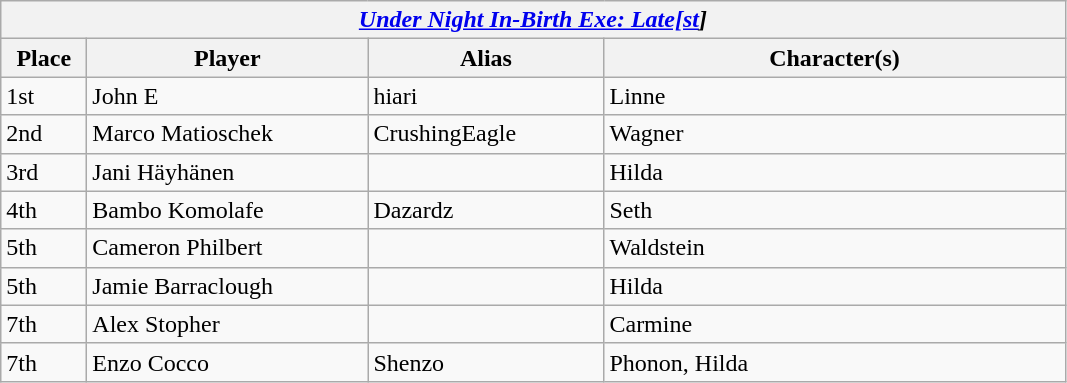<table class="wikitable">
<tr>
<th colspan="4"><strong><em><a href='#'>Under Night In-Birth Exe: Late[st</a>]</em></strong>  </th>
</tr>
<tr>
<th style="width:50px;">Place</th>
<th style="width:180px;">Player</th>
<th style="width:150px;">Alias</th>
<th style="width:300px;">Character(s)</th>
</tr>
<tr>
<td>1st</td>
<td> John E</td>
<td>hiari</td>
<td>Linne</td>
</tr>
<tr>
<td>2nd</td>
<td> Marco Matioschek</td>
<td>CrushingEagle</td>
<td>Wagner</td>
</tr>
<tr>
<td>3rd</td>
<td> Jani Häyhänen</td>
<td></td>
<td>Hilda</td>
</tr>
<tr>
<td>4th</td>
<td> Bambo Komolafe</td>
<td>Dazardz</td>
<td>Seth</td>
</tr>
<tr>
<td>5th</td>
<td> Cameron Philbert</td>
<td></td>
<td>Waldstein</td>
</tr>
<tr>
<td>5th</td>
<td> Jamie Barraclough</td>
<td></td>
<td>Hilda</td>
</tr>
<tr>
<td>7th</td>
<td> Alex Stopher</td>
<td></td>
<td>Carmine</td>
</tr>
<tr>
<td>7th</td>
<td> Enzo Cocco</td>
<td>Shenzo</td>
<td>Phonon, Hilda</td>
</tr>
</table>
